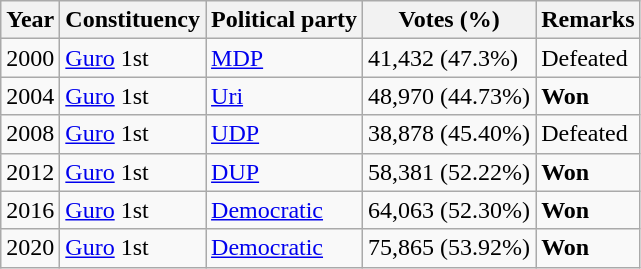<table class="wikitable">
<tr>
<th>Year</th>
<th>Constituency</th>
<th>Political party</th>
<th>Votes (%)</th>
<th>Remarks</th>
</tr>
<tr>
<td>2000</td>
<td><a href='#'>Guro</a> 1st</td>
<td><a href='#'>MDP</a></td>
<td>41,432 (47.3%)</td>
<td>Defeated</td>
</tr>
<tr>
<td>2004</td>
<td><a href='#'>Guro</a> 1st</td>
<td><a href='#'>Uri</a></td>
<td>48,970 (44.73%)</td>
<td><strong>Won</strong></td>
</tr>
<tr>
<td>2008</td>
<td><a href='#'>Guro</a> 1st</td>
<td><a href='#'>UDP</a></td>
<td>38,878 (45.40%)</td>
<td>Defeated</td>
</tr>
<tr>
<td>2012</td>
<td><a href='#'>Guro</a> 1st</td>
<td><a href='#'>DUP</a></td>
<td>58,381 (52.22%)</td>
<td><strong>Won</strong></td>
</tr>
<tr>
<td>2016</td>
<td><a href='#'>Guro</a> 1st</td>
<td><a href='#'>Democratic</a></td>
<td>64,063 (52.30%)</td>
<td><strong>Won</strong></td>
</tr>
<tr>
<td>2020</td>
<td><a href='#'>Guro</a> 1st</td>
<td><a href='#'>Democratic</a></td>
<td>75,865 (53.92%)</td>
<td><strong>Won</strong></td>
</tr>
</table>
